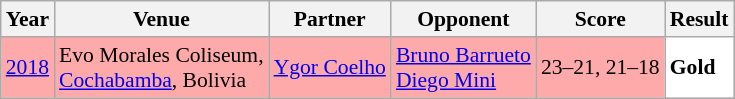<table class="sortable wikitable" style="font-size: 90%;">
<tr>
<th>Year</th>
<th>Venue</th>
<th>Partner</th>
<th>Opponent</th>
<th>Score</th>
<th>Result</th>
</tr>
<tr style="background:#FFAAAA">
<td align="center"><a href='#'>2018</a></td>
<td align="left">Evo Morales Coliseum,<br><a href='#'>Cochabamba</a>, Bolivia</td>
<td align="left"> <a href='#'>Ygor Coelho</a></td>
<td align="left"> <a href='#'>Bruno Barrueto</a><br> <a href='#'>Diego Mini</a></td>
<td align="left">23–21, 21–18</td>
<td style="text-align:left; background:white"> <strong>Gold</strong></td>
</tr>
</table>
